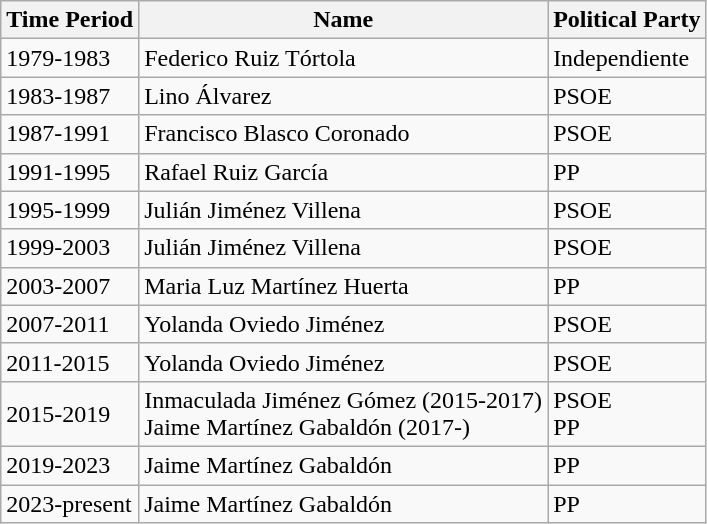<table class="wikitable">
<tr>
<th>Time Period</th>
<th>Name</th>
<th>Political Party</th>
</tr>
<tr>
<td>1979-1983</td>
<td>Federico Ruiz Tórtola</td>
<td>Independiente</td>
</tr>
<tr>
<td>1983-1987</td>
<td>Lino Álvarez</td>
<td>PSOE</td>
</tr>
<tr>
<td>1987-1991</td>
<td>Francisco Blasco Coronado</td>
<td>PSOE</td>
</tr>
<tr>
<td>1991-1995</td>
<td>Rafael Ruiz García</td>
<td>PP</td>
</tr>
<tr>
<td>1995-1999</td>
<td>Julián Jiménez Villena</td>
<td>PSOE</td>
</tr>
<tr>
<td>1999-2003</td>
<td>Julián Jiménez Villena</td>
<td>PSOE</td>
</tr>
<tr>
<td>2003-2007</td>
<td>Maria Luz Martínez Huerta</td>
<td>PP</td>
</tr>
<tr>
<td>2007-2011</td>
<td>Yolanda Oviedo Jiménez</td>
<td>PSOE</td>
</tr>
<tr>
<td>2011-2015</td>
<td>Yolanda Oviedo Jiménez</td>
<td>PSOE</td>
</tr>
<tr>
<td>2015-2019</td>
<td>Inmaculada Jiménez Gómez (2015-2017)<br>Jaime Martínez Gabaldón (2017-)</td>
<td>PSOE<br>PP</td>
</tr>
<tr>
<td>2019-2023</td>
<td>Jaime Martínez Gabaldón</td>
<td>PP</td>
</tr>
<tr>
<td>2023-present</td>
<td>Jaime Martínez Gabaldón</td>
<td>PP</td>
</tr>
</table>
